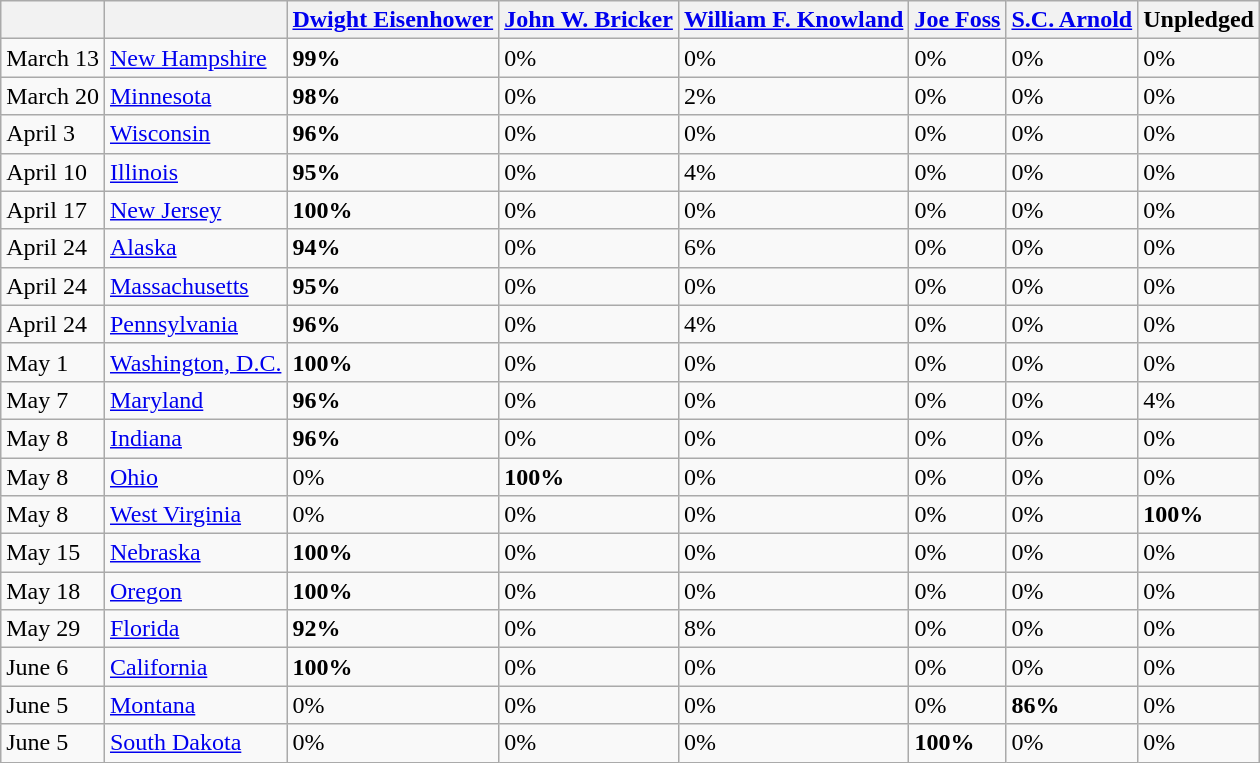<table class="wikitable">
<tr>
<th></th>
<th></th>
<th><a href='#'>Dwight Eisenhower</a></th>
<th><a href='#'>John W. Bricker</a></th>
<th><a href='#'>William F. Knowland</a></th>
<th><a href='#'>Joe Foss</a> </th>
<th><a href='#'>S.C. Arnold</a> </th>
<th>Unpledged</th>
</tr>
<tr>
<td>March 13</td>
<td><a href='#'>New Hampshire</a></td>
<td><strong>99%</strong></td>
<td>0%</td>
<td>0%</td>
<td>0%</td>
<td>0%</td>
<td>0%</td>
</tr>
<tr>
<td>March 20</td>
<td><a href='#'>Minnesota</a></td>
<td><strong>98%</strong></td>
<td>0%</td>
<td>2%</td>
<td>0%</td>
<td>0%</td>
<td>0%</td>
</tr>
<tr>
<td>April 3</td>
<td><a href='#'>Wisconsin</a></td>
<td><strong>96%</strong></td>
<td>0%</td>
<td>0%</td>
<td>0%</td>
<td>0%</td>
<td>0%</td>
</tr>
<tr>
<td>April 10</td>
<td><a href='#'>Illinois</a></td>
<td><strong>95%</strong></td>
<td>0%</td>
<td>4%</td>
<td>0%</td>
<td>0%</td>
<td>0%</td>
</tr>
<tr>
<td>April 17</td>
<td><a href='#'>New Jersey</a></td>
<td><strong>100%</strong></td>
<td>0%</td>
<td>0%</td>
<td>0%</td>
<td>0%</td>
<td>0%</td>
</tr>
<tr>
<td>April 24</td>
<td><a href='#'>Alaska</a></td>
<td><strong>94%</strong></td>
<td>0%</td>
<td>6%</td>
<td>0%</td>
<td>0%</td>
<td>0%</td>
</tr>
<tr>
<td>April 24</td>
<td><a href='#'>Massachusetts</a></td>
<td><strong>95%</strong></td>
<td>0%</td>
<td>0%</td>
<td>0%</td>
<td>0%</td>
<td>0%</td>
</tr>
<tr>
<td>April 24</td>
<td><a href='#'>Pennsylvania</a></td>
<td><strong>96%</strong></td>
<td>0%</td>
<td>4%</td>
<td>0%</td>
<td>0%</td>
<td>0%</td>
</tr>
<tr>
<td>May 1</td>
<td><a href='#'>Washington, D.C.</a></td>
<td><strong>100%</strong></td>
<td>0%</td>
<td>0%</td>
<td>0%</td>
<td>0%</td>
<td>0%</td>
</tr>
<tr>
<td>May 7</td>
<td><a href='#'>Maryland</a></td>
<td><strong>96%</strong></td>
<td>0%</td>
<td>0%</td>
<td>0%</td>
<td>0%</td>
<td>4%</td>
</tr>
<tr>
<td>May 8</td>
<td><a href='#'>Indiana</a></td>
<td><strong>96%</strong></td>
<td>0%</td>
<td>0%</td>
<td>0%</td>
<td>0%</td>
<td>0%</td>
</tr>
<tr>
<td>May 8</td>
<td><a href='#'>Ohio</a></td>
<td>0%</td>
<td><strong>100%</strong></td>
<td>0%</td>
<td>0%</td>
<td>0%</td>
<td>0%</td>
</tr>
<tr>
<td>May 8</td>
<td><a href='#'>West Virginia</a></td>
<td>0%</td>
<td>0%</td>
<td>0%</td>
<td>0%</td>
<td>0%</td>
<td><strong>100%</strong></td>
</tr>
<tr>
<td>May 15</td>
<td><a href='#'>Nebraska</a></td>
<td><strong>100%</strong></td>
<td>0%</td>
<td>0%</td>
<td>0%</td>
<td>0%</td>
<td>0%</td>
</tr>
<tr>
<td>May 18</td>
<td><a href='#'>Oregon</a></td>
<td><strong>100%</strong></td>
<td>0%</td>
<td>0%</td>
<td>0%</td>
<td>0%</td>
<td>0%</td>
</tr>
<tr>
<td>May 29</td>
<td><a href='#'>Florida</a></td>
<td><strong>92%</strong></td>
<td>0%</td>
<td>8%</td>
<td>0%</td>
<td>0%</td>
<td>0%</td>
</tr>
<tr>
<td>June 6</td>
<td><a href='#'>California</a></td>
<td><strong>100%</strong></td>
<td>0%</td>
<td>0%</td>
<td>0%</td>
<td>0%</td>
<td>0%</td>
</tr>
<tr>
<td>June 5</td>
<td><a href='#'>Montana</a></td>
<td>0%</td>
<td>0%</td>
<td>0%</td>
<td>0%</td>
<td><strong>86%</strong></td>
<td>0%</td>
</tr>
<tr>
<td>June 5</td>
<td><a href='#'>South Dakota</a></td>
<td>0%</td>
<td>0%</td>
<td>0%</td>
<td><strong>100%</strong></td>
<td>0%</td>
<td>0%</td>
</tr>
</table>
